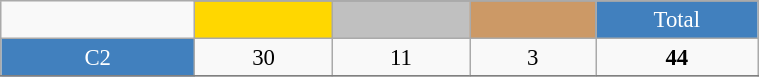<table class="wikitable"  style="font-size:95%; text-align:center; border:gray solid 1px; width:40%;">
<tr>
<td rowspan="2" style="width:3%;"></td>
</tr>
<tr>
<td style="width:2%;" bgcolor=gold></td>
<td style="width:2%;" bgcolor=silver></td>
<td style="width:2%;" bgcolor=cc9966></td>
<td style="width:2%; background-color:#4180be; color:white;">Total</td>
</tr>
<tr>
<td style="background-color:#4180be; color:white;">C2</td>
<td>30</td>
<td>11</td>
<td>3</td>
<td><strong>44</strong></td>
</tr>
<tr>
</tr>
</table>
